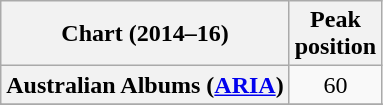<table class="wikitable plainrowheaders sortable" style="text-align:center;">
<tr>
<th>Chart (2014–16)</th>
<th>Peak<br>position</th>
</tr>
<tr>
<th scope="row">Australian Albums (<a href='#'>ARIA</a>)</th>
<td>60</td>
</tr>
<tr>
</tr>
<tr>
</tr>
<tr>
</tr>
<tr>
</tr>
<tr>
</tr>
<tr>
</tr>
<tr>
</tr>
</table>
